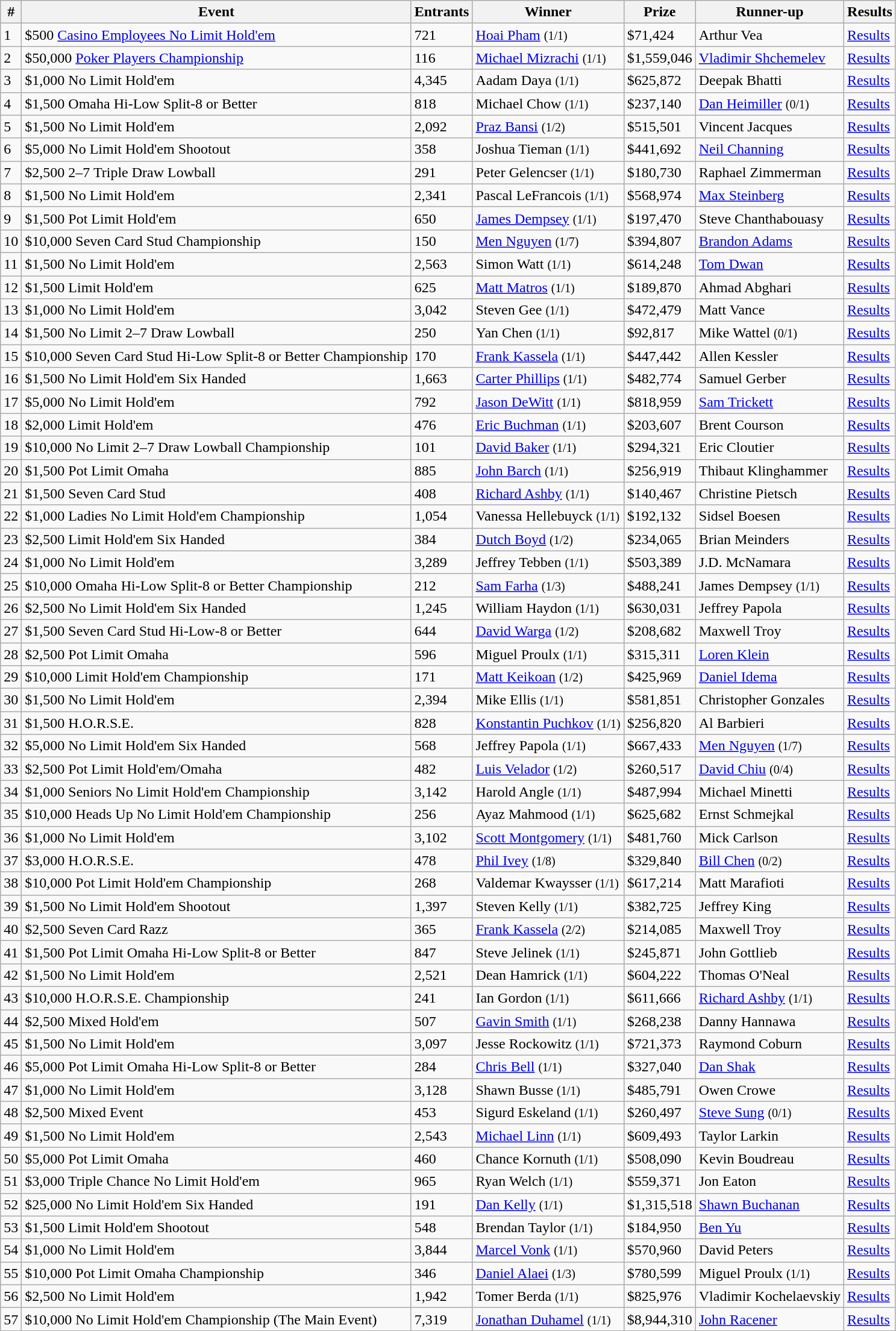<table class="wikitable sortable">
<tr>
<th bgcolor="#FFEBAD">#</th>
<th bgcolor="#FFEBAD">Event</th>
<th bgcolor="#FFEBAD">Entrants</th>
<th bgcolor="#FFEBAD">Winner</th>
<th bgcolor="#FFEBAD">Prize</th>
<th bgcolor="#FFEBAD">Runner-up</th>
<th bgcolor="#FFEBAD">Results</th>
</tr>
<tr>
<td>1</td>
<td>$500 <a href='#'>Casino Employees No Limit Hold'em</a></td>
<td>721</td>
<td><a href='#'>Hoai Pham</a> <small>(1/1)</small></td>
<td>$71,424</td>
<td>Arthur Vea</td>
<td><a href='#'>Results</a></td>
</tr>
<tr>
<td>2</td>
<td>$50,000 <a href='#'>Poker Players Championship</a></td>
<td>116</td>
<td><a href='#'>Michael Mizrachi</a> <small>(1/1)</small></td>
<td>$1,559,046</td>
<td><a href='#'>Vladimir Shchemelev</a></td>
<td><a href='#'>Results</a></td>
</tr>
<tr>
<td>3</td>
<td>$1,000 No Limit Hold'em</td>
<td>4,345</td>
<td>Aadam Daya <small>(1/1)</small></td>
<td>$625,872</td>
<td>Deepak Bhatti</td>
<td><a href='#'>Results</a></td>
</tr>
<tr>
<td>4</td>
<td>$1,500 Omaha Hi-Low Split-8 or Better</td>
<td>818</td>
<td>Michael Chow <small>(1/1)</small></td>
<td>$237,140</td>
<td><a href='#'>Dan Heimiller</a> <small>(0/1)</small></td>
<td><a href='#'>Results</a></td>
</tr>
<tr>
<td>5</td>
<td>$1,500 No Limit Hold'em</td>
<td>2,092</td>
<td><a href='#'>Praz Bansi</a> <small>(1/2)</small></td>
<td>$515,501</td>
<td>Vincent Jacques</td>
<td><a href='#'>Results</a></td>
</tr>
<tr>
<td>6</td>
<td>$5,000 No Limit Hold'em Shootout</td>
<td>358</td>
<td>Joshua Tieman <small>(1/1)</small></td>
<td>$441,692</td>
<td><a href='#'>Neil Channing</a></td>
<td><a href='#'>Results</a></td>
</tr>
<tr>
<td>7</td>
<td>$2,500 2–7 Triple Draw Lowball</td>
<td>291</td>
<td>Peter Gelencser <small>(1/1)</small></td>
<td>$180,730</td>
<td>Raphael Zimmerman</td>
<td><a href='#'>Results</a></td>
</tr>
<tr>
<td>8</td>
<td>$1,500 No Limit Hold'em</td>
<td>2,341</td>
<td>Pascal LeFrancois <small>(1/1)</small></td>
<td>$568,974</td>
<td><a href='#'>Max Steinberg</a></td>
<td><a href='#'>Results</a></td>
</tr>
<tr>
<td>9</td>
<td>$1,500 Pot Limit Hold'em</td>
<td>650</td>
<td><a href='#'>James Dempsey</a> <small>(1/1)</small></td>
<td>$197,470</td>
<td>Steve Chanthabouasy</td>
<td><a href='#'>Results</a></td>
</tr>
<tr>
<td>10</td>
<td>$10,000 Seven Card Stud Championship</td>
<td>150</td>
<td><a href='#'>Men Nguyen</a> <small>(1/7)</small></td>
<td>$394,807</td>
<td><a href='#'>Brandon Adams</a></td>
<td><a href='#'>Results</a></td>
</tr>
<tr>
<td>11</td>
<td>$1,500 No Limit Hold'em</td>
<td>2,563</td>
<td>Simon Watt <small>(1/1)</small></td>
<td>$614,248</td>
<td><a href='#'>Tom Dwan</a></td>
<td><a href='#'>Results</a></td>
</tr>
<tr>
<td>12</td>
<td>$1,500 Limit Hold'em</td>
<td>625</td>
<td><a href='#'>Matt Matros</a> <small>(1/1)</small></td>
<td>$189,870</td>
<td>Ahmad Abghari</td>
<td><a href='#'>Results</a></td>
</tr>
<tr>
<td>13</td>
<td>$1,000 No Limit Hold'em</td>
<td>3,042</td>
<td>Steven Gee <small>(1/1)</small></td>
<td>$472,479</td>
<td>Matt Vance</td>
<td><a href='#'>Results</a></td>
</tr>
<tr>
<td>14</td>
<td>$1,500 No Limit 2–7 Draw Lowball</td>
<td>250</td>
<td>Yan Chen <small>(1/1)</small></td>
<td>$92,817</td>
<td>Mike Wattel <small>(0/1)</small></td>
<td><a href='#'>Results</a></td>
</tr>
<tr>
<td>15</td>
<td>$10,000 Seven Card Stud Hi-Low Split-8 or Better Championship</td>
<td>170</td>
<td><a href='#'>Frank Kassela</a> <small>(1/1)</small></td>
<td>$447,442</td>
<td>Allen Kessler</td>
<td><a href='#'>Results</a></td>
</tr>
<tr>
<td>16</td>
<td>$1,500 No Limit Hold'em Six Handed</td>
<td>1,663</td>
<td><a href='#'>Carter Phillips</a> <small>(1/1)</small></td>
<td>$482,774</td>
<td>Samuel Gerber</td>
<td><a href='#'>Results</a></td>
</tr>
<tr>
<td>17</td>
<td>$5,000 No Limit Hold'em</td>
<td>792</td>
<td><a href='#'>Jason DeWitt</a> <small>(1/1)</small></td>
<td>$818,959</td>
<td><a href='#'>Sam Trickett</a></td>
<td><a href='#'>Results</a></td>
</tr>
<tr>
<td>18</td>
<td>$2,000 Limit Hold'em</td>
<td>476</td>
<td><a href='#'>Eric Buchman</a> <small>(1/1)</small></td>
<td>$203,607</td>
<td>Brent Courson</td>
<td><a href='#'>Results</a></td>
</tr>
<tr>
<td>19</td>
<td>$10,000 No Limit 2–7 Draw Lowball Championship</td>
<td>101</td>
<td><a href='#'>David Baker</a> <small>(1/1)</small></td>
<td>$294,321</td>
<td>Eric Cloutier</td>
<td><a href='#'>Results</a></td>
</tr>
<tr>
<td>20</td>
<td>$1,500 Pot Limit Omaha</td>
<td>885</td>
<td><a href='#'>John Barch</a> <small>(1/1)</small></td>
<td>$256,919</td>
<td>Thibaut Klinghammer</td>
<td><a href='#'>Results</a></td>
</tr>
<tr>
<td>21</td>
<td>$1,500 Seven Card Stud</td>
<td>408</td>
<td><a href='#'>Richard Ashby</a> <small>(1/1)</small></td>
<td>$140,467</td>
<td>Christine Pietsch</td>
<td><a href='#'>Results</a></td>
</tr>
<tr>
<td>22</td>
<td>$1,000 Ladies No Limit Hold'em Championship</td>
<td>1,054</td>
<td>Vanessa Hellebuyck <small>(1/1)</small></td>
<td>$192,132</td>
<td>Sidsel Boesen</td>
<td><a href='#'>Results</a></td>
</tr>
<tr>
<td>23</td>
<td>$2,500 Limit Hold'em Six Handed</td>
<td>384</td>
<td><a href='#'>Dutch Boyd</a> <small>(1/2)</small></td>
<td>$234,065</td>
<td>Brian Meinders</td>
<td><a href='#'>Results</a></td>
</tr>
<tr>
<td>24</td>
<td>$1,000 No Limit Hold'em</td>
<td>3,289</td>
<td>Jeffrey Tebben <small>(1/1)</small></td>
<td>$503,389</td>
<td>J.D. McNamara</td>
<td><a href='#'>Results</a></td>
</tr>
<tr>
<td>25</td>
<td>$10,000 Omaha Hi-Low Split-8 or Better Championship</td>
<td>212</td>
<td><a href='#'>Sam Farha</a> <small>(1/3)</small></td>
<td>$488,241</td>
<td>James Dempsey <small>(1/1)</small></td>
<td><a href='#'>Results</a></td>
</tr>
<tr>
<td>26</td>
<td>$2,500 No Limit Hold'em Six Handed</td>
<td>1,245</td>
<td>William Haydon <small>(1/1)</small></td>
<td>$630,031</td>
<td>Jeffrey Papola</td>
<td><a href='#'>Results</a></td>
</tr>
<tr>
<td>27</td>
<td>$1,500 Seven Card Stud Hi-Low-8 or Better</td>
<td>644</td>
<td><a href='#'>David Warga</a> <small>(1/2)</small></td>
<td>$208,682</td>
<td>Maxwell Troy</td>
<td><a href='#'>Results</a></td>
</tr>
<tr>
<td>28</td>
<td>$2,500 Pot Limit Omaha</td>
<td>596</td>
<td>Miguel Proulx <small>(1/1)</small></td>
<td>$315,311</td>
<td><a href='#'>Loren Klein</a></td>
<td><a href='#'>Results</a></td>
</tr>
<tr>
<td>29</td>
<td>$10,000 Limit Hold'em Championship</td>
<td>171</td>
<td><a href='#'>Matt Keikoan</a> <small>(1/2)</small></td>
<td>$425,969</td>
<td><a href='#'>Daniel Idema</a></td>
<td><a href='#'>Results</a></td>
</tr>
<tr>
<td>30</td>
<td>$1,500 No Limit Hold'em</td>
<td>2,394</td>
<td>Mike Ellis <small>(1/1)</small></td>
<td>$581,851</td>
<td>Christopher Gonzales</td>
<td><a href='#'>Results</a></td>
</tr>
<tr>
<td>31</td>
<td>$1,500 H.O.R.S.E.</td>
<td>828</td>
<td><a href='#'>Konstantin Puchkov</a> <small>(1/1)</small></td>
<td>$256,820</td>
<td>Al Barbieri</td>
<td><a href='#'>Results</a></td>
</tr>
<tr>
<td>32</td>
<td>$5,000 No Limit Hold'em Six Handed</td>
<td>568</td>
<td>Jeffrey Papola <small>(1/1)</small></td>
<td>$667,433</td>
<td><a href='#'>Men Nguyen</a> <small>(1/7)</small></td>
<td><a href='#'>Results</a></td>
</tr>
<tr>
<td>33</td>
<td>$2,500 Pot Limit Hold'em/Omaha</td>
<td>482</td>
<td><a href='#'>Luis Velador</a> <small>(1/2)</small></td>
<td>$260,517</td>
<td><a href='#'>David Chiu</a> <small>(0/4)</small></td>
<td><a href='#'>Results</a></td>
</tr>
<tr>
<td>34</td>
<td>$1,000 Seniors No Limit Hold'em Championship</td>
<td>3,142</td>
<td>Harold Angle <small>(1/1)</small></td>
<td>$487,994</td>
<td>Michael Minetti</td>
<td><a href='#'>Results</a></td>
</tr>
<tr>
<td>35</td>
<td>$10,000 Heads Up No Limit Hold'em Championship</td>
<td>256</td>
<td>Ayaz Mahmood <small>(1/1)</small></td>
<td>$625,682</td>
<td>Ernst Schmejkal</td>
<td><a href='#'>Results</a></td>
</tr>
<tr>
<td>36</td>
<td>$1,000 No Limit Hold'em</td>
<td>3,102</td>
<td><a href='#'>Scott Montgomery</a> <small>(1/1)</small></td>
<td>$481,760</td>
<td>Mick Carlson</td>
<td><a href='#'>Results</a></td>
</tr>
<tr>
<td>37</td>
<td>$3,000 H.O.R.S.E.</td>
<td>478</td>
<td><a href='#'>Phil Ivey</a> <small>(1/8)</small></td>
<td>$329,840</td>
<td><a href='#'>Bill Chen</a> <small>(0/2)</small></td>
<td><a href='#'>Results</a></td>
</tr>
<tr>
<td>38</td>
<td>$10,000 Pot Limit Hold'em Championship</td>
<td>268</td>
<td>Valdemar Kwaysser <small>(1/1)</small></td>
<td>$617,214</td>
<td>Matt Marafioti</td>
<td><a href='#'>Results</a></td>
</tr>
<tr>
<td>39</td>
<td>$1,500 No Limit Hold'em Shootout</td>
<td>1,397</td>
<td>Steven Kelly <small>(1/1)</small></td>
<td>$382,725</td>
<td>Jeffrey King</td>
<td><a href='#'>Results</a></td>
</tr>
<tr>
<td>40</td>
<td>$2,500 Seven Card Razz</td>
<td>365</td>
<td><a href='#'>Frank Kassela</a> <small>(2/2)</small></td>
<td>$214,085</td>
<td>Maxwell Troy</td>
<td><a href='#'>Results</a></td>
</tr>
<tr>
<td>41</td>
<td>$1,500 Pot Limit Omaha Hi-Low Split-8 or Better</td>
<td>847</td>
<td>Steve Jelinek <small>(1/1)</small></td>
<td>$245,871</td>
<td>John Gottlieb</td>
<td><a href='#'>Results</a></td>
</tr>
<tr>
<td>42</td>
<td>$1,500 No Limit Hold'em</td>
<td>2,521</td>
<td>Dean Hamrick <small>(1/1)</small></td>
<td>$604,222</td>
<td>Thomas O'Neal</td>
<td><a href='#'>Results</a></td>
</tr>
<tr>
<td>43</td>
<td>$10,000 H.O.R.S.E. Championship</td>
<td>241</td>
<td>Ian Gordon <small>(1/1)</small></td>
<td>$611,666</td>
<td><a href='#'>Richard Ashby</a> <small>(1/1)</small></td>
<td><a href='#'>Results</a></td>
</tr>
<tr>
<td>44</td>
<td>$2,500 Mixed Hold'em</td>
<td>507</td>
<td><a href='#'>Gavin Smith</a> <small>(1/1)</small></td>
<td>$268,238</td>
<td>Danny Hannawa</td>
<td><a href='#'>Results</a></td>
</tr>
<tr>
<td>45</td>
<td>$1,500 No Limit Hold'em</td>
<td>3,097</td>
<td>Jesse Rockowitz <small>(1/1)</small></td>
<td>$721,373</td>
<td>Raymond Coburn</td>
<td><a href='#'>Results</a></td>
</tr>
<tr>
<td>46</td>
<td>$5,000 Pot Limit Omaha Hi-Low Split-8 or Better</td>
<td>284</td>
<td><a href='#'>Chris Bell</a>  <small>(1/1)</small></td>
<td>$327,040</td>
<td><a href='#'>Dan Shak</a></td>
<td><a href='#'>Results</a></td>
</tr>
<tr>
<td>47</td>
<td>$1,000 No Limit Hold'em</td>
<td>3,128</td>
<td>Shawn Busse <small>(1/1)</small></td>
<td>$485,791</td>
<td>Owen Crowe</td>
<td><a href='#'>Results</a></td>
</tr>
<tr>
<td>48</td>
<td>$2,500 Mixed Event</td>
<td>453</td>
<td>Sigurd Eskeland <small>(1/1)</small></td>
<td>$260,497</td>
<td><a href='#'>Steve Sung</a> <small>(0/1)</small></td>
<td><a href='#'>Results</a></td>
</tr>
<tr>
<td>49</td>
<td>$1,500 No Limit Hold'em</td>
<td>2,543</td>
<td><a href='#'>Michael Linn</a> <small>(1/1)</small></td>
<td>$609,493</td>
<td>Taylor Larkin</td>
<td><a href='#'>Results</a></td>
</tr>
<tr>
<td>50</td>
<td>$5,000 Pot Limit Omaha</td>
<td>460</td>
<td>Chance Kornuth <small>(1/1)</small></td>
<td>$508,090</td>
<td>Kevin Boudreau</td>
<td><a href='#'>Results</a></td>
</tr>
<tr>
<td>51</td>
<td>$3,000 Triple Chance No Limit Hold'em</td>
<td>965</td>
<td>Ryan Welch <small>(1/1)</small></td>
<td>$559,371</td>
<td>Jon Eaton</td>
<td><a href='#'>Results</a></td>
</tr>
<tr>
<td>52</td>
<td>$25,000 No Limit Hold'em Six Handed</td>
<td>191</td>
<td><a href='#'>Dan Kelly</a> <small>(1/1)</small></td>
<td>$1,315,518</td>
<td><a href='#'>Shawn Buchanan</a></td>
<td><a href='#'>Results</a></td>
</tr>
<tr>
<td>53</td>
<td>$1,500 Limit Hold'em Shootout</td>
<td>548</td>
<td>Brendan Taylor <small>(1/1)</small></td>
<td>$184,950</td>
<td><a href='#'>Ben Yu</a></td>
<td><a href='#'>Results</a></td>
</tr>
<tr>
<td>54</td>
<td>$1,000 No Limit Hold'em</td>
<td>3,844</td>
<td><a href='#'>Marcel Vonk</a> <small>(1/1)</small></td>
<td>$570,960</td>
<td>David Peters</td>
<td><a href='#'>Results</a></td>
</tr>
<tr>
<td>55</td>
<td>$10,000 Pot Limit Omaha Championship</td>
<td>346</td>
<td><a href='#'>Daniel Alaei</a> <small>(1/3)</small></td>
<td>$780,599</td>
<td>Miguel Proulx <small>(1/1)</small></td>
<td><a href='#'>Results</a></td>
</tr>
<tr>
<td>56</td>
<td>$2,500 No Limit Hold'em</td>
<td>1,942</td>
<td>Tomer Berda <small>(1/1)</small></td>
<td>$825,976</td>
<td>Vladimir Kochelaevskiy</td>
<td><a href='#'>Results</a></td>
</tr>
<tr>
<td>57</td>
<td>$10,000 No Limit Hold'em Championship (The Main Event)</td>
<td>7,319</td>
<td><a href='#'>Jonathan Duhamel</a> <small>(1/1)</small></td>
<td>$8,944,310</td>
<td><a href='#'>John Racener</a></td>
<td><a href='#'>Results</a></td>
</tr>
</table>
